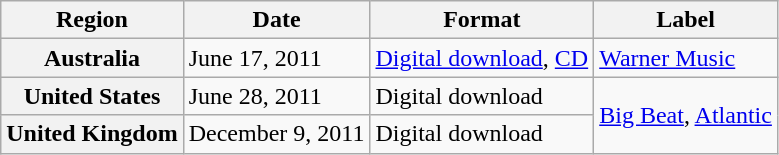<table class="wikitable plainrowheaders">
<tr>
<th>Region</th>
<th>Date</th>
<th>Format</th>
<th>Label</th>
</tr>
<tr>
<th scope="row">Australia</th>
<td>June 17, 2011</td>
<td><a href='#'>Digital download</a>, <a href='#'>CD</a></td>
<td><a href='#'>Warner Music</a></td>
</tr>
<tr>
<th scope="row">United States</th>
<td>June 28, 2011</td>
<td>Digital download</td>
<td rowspan="2"><a href='#'>Big Beat</a>, <a href='#'>Atlantic</a></td>
</tr>
<tr>
<th scope="row">United Kingdom</th>
<td>December 9, 2011</td>
<td>Digital download</td>
</tr>
</table>
